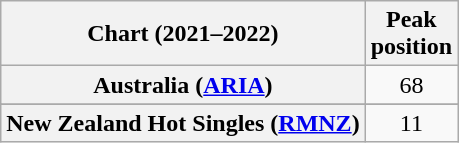<table class="wikitable sortable plainrowheaders" style="text-align:center">
<tr>
<th scope="col">Chart (2021–2022)</th>
<th scope="col">Peak<br>position</th>
</tr>
<tr>
<th scope="row">Australia (<a href='#'>ARIA</a>)</th>
<td>68</td>
</tr>
<tr>
</tr>
<tr>
<th scope="row">New Zealand Hot Singles (<a href='#'>RMNZ</a>)</th>
<td>11</td>
</tr>
</table>
